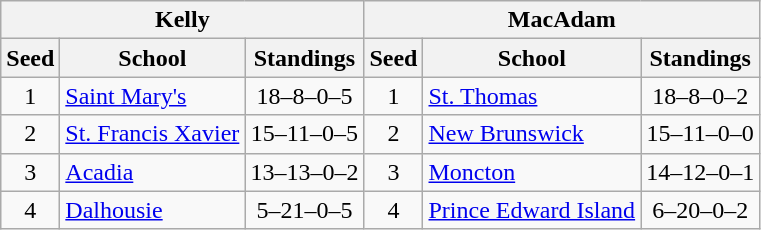<table class="wikitable">
<tr>
<th colspan=3>Kelly</th>
<th colspan=3>MacAdam</th>
</tr>
<tr>
<th>Seed</th>
<th>School</th>
<th>Standings</th>
<th>Seed</th>
<th>School</th>
<th>Standings</th>
</tr>
<tr>
<td align=center>1</td>
<td><a href='#'>Saint Mary's</a></td>
<td align=center>18–8–0–5</td>
<td align=center>1</td>
<td><a href='#'>St. Thomas</a></td>
<td align=center>18–8–0–2</td>
</tr>
<tr>
<td align=center>2</td>
<td><a href='#'>St. Francis Xavier</a></td>
<td align=center>15–11–0–5</td>
<td align=center>2</td>
<td><a href='#'>New Brunswick</a></td>
<td align=center>15–11–0–0</td>
</tr>
<tr>
<td align=center>3</td>
<td><a href='#'>Acadia</a></td>
<td align=center>13–13–0–2</td>
<td align=center>3</td>
<td><a href='#'>Moncton</a></td>
<td align=center>14–12–0–1</td>
</tr>
<tr>
<td align=center>4</td>
<td><a href='#'>Dalhousie</a></td>
<td align=center>5–21–0–5</td>
<td align=center>4</td>
<td><a href='#'>Prince Edward Island</a></td>
<td align=center>6–20–0–2</td>
</tr>
</table>
